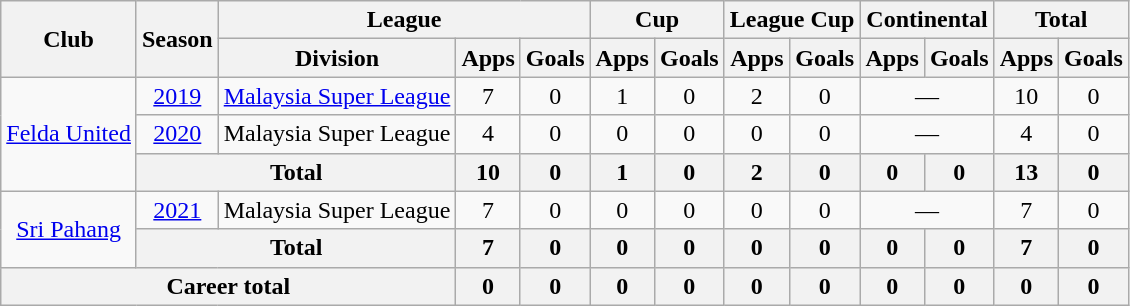<table class=wikitable style="text-align: center">
<tr>
<th rowspan=2>Club</th>
<th rowspan=2>Season</th>
<th colspan=3>League</th>
<th colspan=2>Cup</th>
<th colspan=2>League Cup</th>
<th colspan=2>Continental</th>
<th colspan=2>Total</th>
</tr>
<tr>
<th>Division</th>
<th>Apps</th>
<th>Goals</th>
<th>Apps</th>
<th>Goals</th>
<th>Apps</th>
<th>Goals</th>
<th>Apps</th>
<th>Goals</th>
<th>Apps</th>
<th>Goals</th>
</tr>
<tr>
<td rowspan=3><a href='#'>Felda United</a></td>
<td><a href='#'>2019</a></td>
<td><a href='#'>Malaysia Super League</a></td>
<td>7</td>
<td>0</td>
<td>1</td>
<td>0</td>
<td>2</td>
<td>0</td>
<td colspan="2">—</td>
<td>10</td>
<td>0</td>
</tr>
<tr>
<td><a href='#'>2020</a></td>
<td>Malaysia Super League</td>
<td>4</td>
<td>0</td>
<td>0</td>
<td>0</td>
<td>0</td>
<td>0</td>
<td colspan="2">—</td>
<td>4</td>
<td>0</td>
</tr>
<tr>
<th colspan=2>Total</th>
<th>10</th>
<th>0</th>
<th>1</th>
<th>0</th>
<th>2</th>
<th>0</th>
<th>0</th>
<th>0</th>
<th>13</th>
<th>0</th>
</tr>
<tr>
<td rowspan=2><a href='#'>Sri Pahang</a></td>
<td><a href='#'>2021</a></td>
<td>Malaysia Super League</td>
<td>7</td>
<td>0</td>
<td>0</td>
<td>0</td>
<td>0</td>
<td>0</td>
<td colspan="2">—</td>
<td>7</td>
<td>0</td>
</tr>
<tr>
<th colspan=2>Total</th>
<th>7</th>
<th>0</th>
<th>0</th>
<th>0</th>
<th>0</th>
<th>0</th>
<th>0</th>
<th>0</th>
<th>7</th>
<th>0</th>
</tr>
<tr>
<th colspan=3>Career total</th>
<th>0</th>
<th>0</th>
<th>0</th>
<th>0</th>
<th>0</th>
<th>0</th>
<th>0</th>
<th>0</th>
<th>0</th>
<th>0</th>
</tr>
</table>
